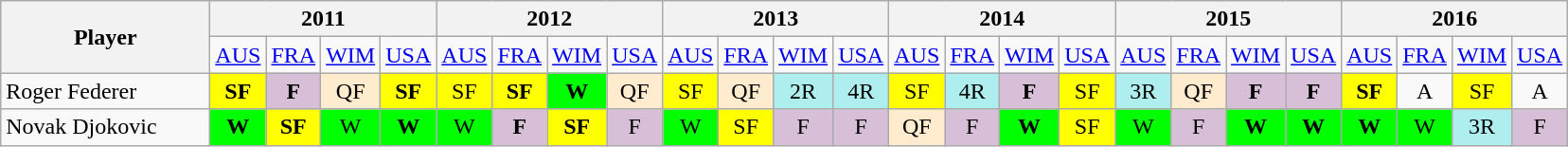<table class=wikitable style=text-align:center>
<tr>
<th rowspan=2 width=140>Player</th>
<th colspan=4>2011</th>
<th colspan=4>2012</th>
<th colspan=4>2013</th>
<th colspan=4>2014</th>
<th colspan=4>2015</th>
<th colspan=4>2016</th>
</tr>
<tr>
<td><a href='#'>AUS</a></td>
<td><a href='#'>FRA</a></td>
<td><a href='#'>WIM</a></td>
<td><a href='#'>USA</a></td>
<td><a href='#'>AUS</a></td>
<td><a href='#'>FRA</a></td>
<td><a href='#'>WIM</a></td>
<td><a href='#'>USA</a></td>
<td><a href='#'>AUS</a></td>
<td><a href='#'>FRA</a></td>
<td><a href='#'>WIM</a></td>
<td><a href='#'>USA</a></td>
<td><a href='#'>AUS</a></td>
<td><a href='#'>FRA</a></td>
<td><a href='#'>WIM</a></td>
<td><a href='#'>USA</a></td>
<td><a href='#'>AUS</a></td>
<td><a href='#'>FRA</a></td>
<td><a href='#'>WIM</a></td>
<td><a href='#'>USA</a></td>
<td><a href='#'>AUS</a></td>
<td><a href='#'>FRA</a></td>
<td><a href='#'>WIM</a></td>
<td><a href='#'>USA</a></td>
</tr>
<tr>
<td align=left> Roger Federer</td>
<td bgcolor=yellow><strong>SF</strong></td>
<td bgcolor=thistle><strong>F</strong></td>
<td bgcolor=ffebcd>QF</td>
<td bgcolor=yellow><strong>SF</strong></td>
<td bgcolor=yellow>SF</td>
<td bgcolor=yellow><strong>SF</strong></td>
<td bgcolor=lime><strong>W</strong></td>
<td bgcolor=ffebcd>QF</td>
<td bgcolor=yellow>SF</td>
<td bgcolor=ffebcd>QF</td>
<td bgcolor=#afeeee>2R</td>
<td bgcolor=#afeeee>4R</td>
<td bgcolor=yellow>SF</td>
<td bgcolor=#afeeee>4R</td>
<td bgcolor=thistle><strong>F</strong></td>
<td bgcolor=yellow>SF</td>
<td bgcolor=#afeeee>3R</td>
<td bgcolor=ffebcd>QF</td>
<td bgcolor=thistle><strong>F</strong></td>
<td bgcolor=thistle><strong>F</strong></td>
<td bgcolor=yellow><strong>SF</strong></td>
<td>A</td>
<td bgcolor=yellow>SF</td>
<td>A</td>
</tr>
<tr>
<td align=left> Novak Djokovic</td>
<td bgcolor=lime><strong>W</strong></td>
<td bgcolor=yellow><strong>SF</strong></td>
<td bgcolor=lime>W</td>
<td bgcolor=lime><strong>W</strong></td>
<td bgcolor=lime>W</td>
<td bgcolor=thistle><strong>F</strong></td>
<td bgcolor=yellow><strong>SF</strong></td>
<td bgcolor=thistle>F</td>
<td bgcolor=lime>W</td>
<td bgcolor=yellow>SF</td>
<td bgcolor=thistle>F</td>
<td bgcolor=thistle>F</td>
<td bgcolor=ffebcd>QF</td>
<td bgcolor=thistle>F</td>
<td bgcolor=lime><strong>W</strong></td>
<td bgcolor=yellow>SF</td>
<td bgcolor=lime>W</td>
<td bgcolor=thistle>F</td>
<td bgcolor=lime><strong>W</strong></td>
<td bgcolor=lime><strong>W</strong></td>
<td bgcolor=lime><strong>W</strong></td>
<td bgcolor=lime>W</td>
<td bgcolor=#afeeee>3R</td>
<td bgcolor=thistle>F</td>
</tr>
</table>
